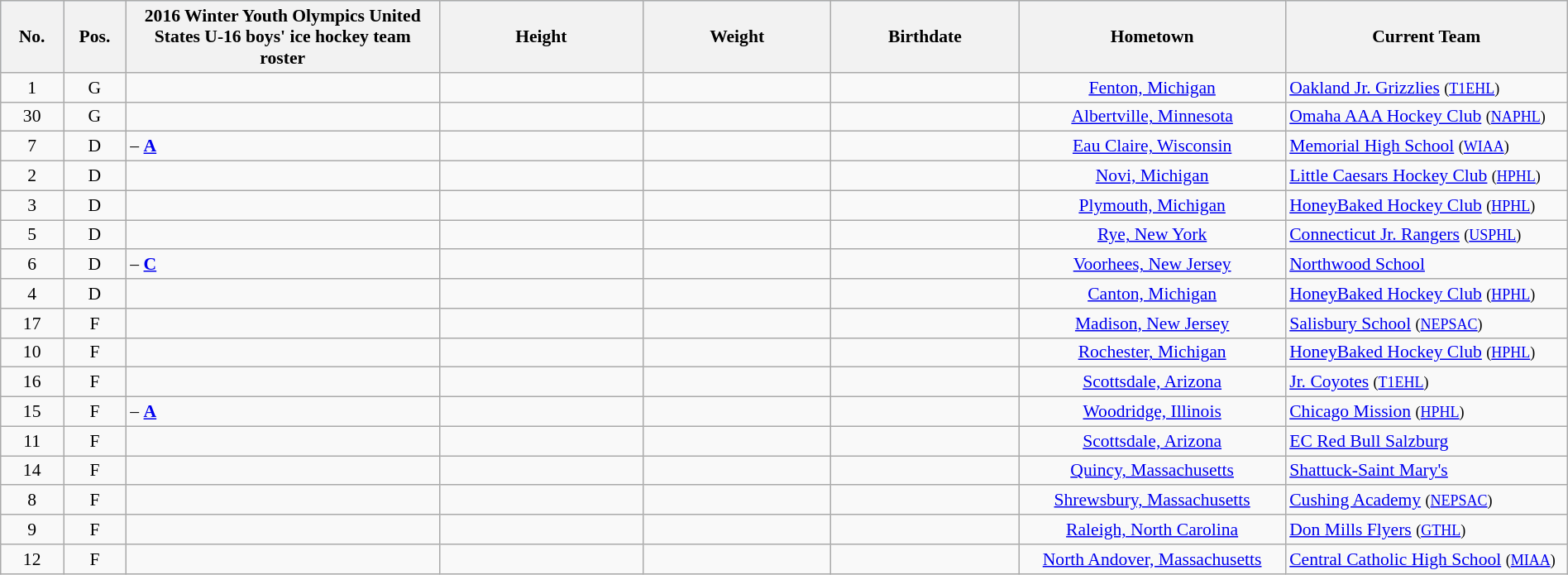<table class="wikitable sortable" width="100%" style="font-size: 90%; text-align: center;">
<tr bgcolor=#d0e7ff>
<th style="width:  4%;">No.</th>
<th style="width:  4%;">Pos.</th>
<th style="width: 20%;">2016 Winter Youth Olympics United States U-16 boys' ice hockey team roster</th>
<th style="width: 13%;">Height</th>
<th style="width: 12%;">Weight</th>
<th style="width: 12%;">Birthdate</th>
<th style="width: 17%;">Hometown</th>
<th style="width: 18%;">Current Team</th>
</tr>
<tr>
<td>1</td>
<td>G</td>
<td align=left></td>
<td></td>
<td></td>
<td align=right></td>
<td><a href='#'>Fenton, Michigan</a></td>
<td align=left><a href='#'>Oakland Jr. Grizzlies</a> <small>(<a href='#'>T1EHL</a>)</small></td>
</tr>
<tr>
<td>30</td>
<td>G</td>
<td align=left></td>
<td></td>
<td></td>
<td align=right></td>
<td><a href='#'>Albertville, Minnesota</a></td>
<td align=left><a href='#'>Omaha AAA Hockey Club</a> <small>(<a href='#'>NAPHL</a>)</small></td>
</tr>
<tr>
<td>7</td>
<td>D</td>
<td align=left> – <strong><a href='#'>A</a></strong></td>
<td></td>
<td></td>
<td align=right></td>
<td><a href='#'>Eau Claire, Wisconsin</a></td>
<td align=left><a href='#'>Memorial High School</a> <small>(<a href='#'>WIAA</a>)</small></td>
</tr>
<tr>
<td>2</td>
<td>D</td>
<td align=left></td>
<td></td>
<td></td>
<td align=right></td>
<td><a href='#'>Novi, Michigan</a></td>
<td align=left><a href='#'>Little Caesars Hockey Club</a> <small>(<a href='#'>HPHL</a>)</small></td>
</tr>
<tr>
<td>3</td>
<td>D</td>
<td align=left></td>
<td></td>
<td></td>
<td align=right></td>
<td><a href='#'>Plymouth, Michigan</a></td>
<td align=left><a href='#'>HoneyBaked Hockey Club</a> <small>(<a href='#'>HPHL</a>)</small></td>
</tr>
<tr>
<td>5</td>
<td>D</td>
<td align=left></td>
<td></td>
<td></td>
<td align=right></td>
<td><a href='#'>Rye, New York</a></td>
<td align=left><a href='#'>Connecticut Jr. Rangers</a> <small>(<a href='#'>USPHL</a>)</small></td>
</tr>
<tr>
<td>6</td>
<td>D</td>
<td align=left>  – <strong><a href='#'>C</a></strong></td>
<td></td>
<td></td>
<td align=right></td>
<td><a href='#'>Voorhees, New Jersey</a></td>
<td align=left><a href='#'>Northwood School</a></td>
</tr>
<tr>
<td>4</td>
<td>D</td>
<td align=left></td>
<td></td>
<td></td>
<td align=right></td>
<td><a href='#'>Canton, Michigan</a></td>
<td align=left><a href='#'>HoneyBaked Hockey Club</a> <small>(<a href='#'>HPHL</a>)</small></td>
</tr>
<tr>
<td>17</td>
<td>F</td>
<td align=left></td>
<td></td>
<td></td>
<td align=right></td>
<td><a href='#'>Madison, New Jersey</a></td>
<td align=left><a href='#'>Salisbury School</a> <small>(<a href='#'>NEPSAC</a>)</small></td>
</tr>
<tr>
<td>10</td>
<td>F</td>
<td align=left></td>
<td></td>
<td></td>
<td align=right></td>
<td><a href='#'>Rochester, Michigan</a></td>
<td align=left><a href='#'>HoneyBaked Hockey Club</a> <small>(<a href='#'>HPHL</a>)</small></td>
</tr>
<tr>
<td>16</td>
<td>F</td>
<td align=left></td>
<td></td>
<td></td>
<td align=right></td>
<td><a href='#'>Scottsdale, Arizona</a></td>
<td align=left><a href='#'>Jr. Coyotes</a> <small>(<a href='#'>T1EHL</a>)</small></td>
</tr>
<tr>
<td>15</td>
<td>F</td>
<td align=left> – <strong><a href='#'>A</a></strong></td>
<td></td>
<td></td>
<td align=right></td>
<td><a href='#'>Woodridge, Illinois</a></td>
<td align=left><a href='#'>Chicago Mission</a> <small>(<a href='#'>HPHL</a>)</small></td>
</tr>
<tr>
<td>11</td>
<td>F</td>
<td align=left></td>
<td></td>
<td></td>
<td align=right></td>
<td><a href='#'>Scottsdale, Arizona</a></td>
<td align=left><a href='#'>EC Red Bull Salzburg</a></td>
</tr>
<tr>
<td>14</td>
<td>F</td>
<td align=left></td>
<td></td>
<td></td>
<td align=right></td>
<td><a href='#'>Quincy, Massachusetts</a></td>
<td align=left><a href='#'>Shattuck-Saint Mary's</a></td>
</tr>
<tr>
<td>8</td>
<td>F</td>
<td align=left></td>
<td></td>
<td></td>
<td align=right></td>
<td><a href='#'>Shrewsbury, Massachusetts</a></td>
<td align=left><a href='#'>Cushing Academy</a> <small>(<a href='#'>NEPSAC</a>)</small></td>
</tr>
<tr>
<td>9</td>
<td>F</td>
<td align=left></td>
<td></td>
<td></td>
<td align=right></td>
<td><a href='#'>Raleigh, North Carolina</a></td>
<td align=left><a href='#'>Don Mills Flyers</a> <small>(<a href='#'>GTHL</a>)</small></td>
</tr>
<tr>
<td>12</td>
<td>F</td>
<td align=left></td>
<td></td>
<td></td>
<td align=right></td>
<td><a href='#'>North Andover, Massachusetts</a></td>
<td align=left><a href='#'>Central Catholic High School</a> <small>(<a href='#'>MIAA</a>)</small></td>
</tr>
</table>
